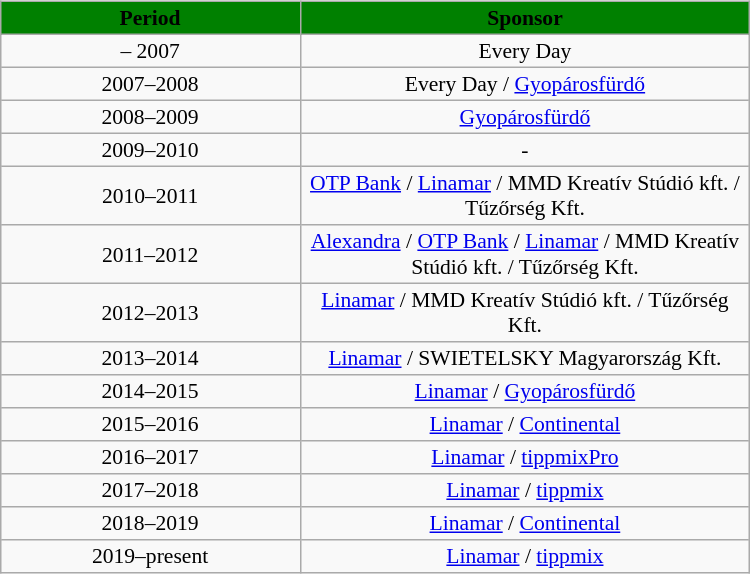<table width=50% align="center">
<tr>
<td valign=top width=60%><br><table align=center border=1 width=80% cellpadding="2" cellspacing="0" style="background: #f9f9f9; border: 1px #aaa solid; border-collapse: collapse; font-size: 90%; text-align: center">
<tr align=center bgcolor=green style="color:black;">
<th width=40%><span>Period</span></th>
<th width=60%><span>Sponsor</span></th>
</tr>
<tr>
<td align=center> – 2007</td>
<td>Every Day</td>
</tr>
<tr>
<td align=center>2007–2008</td>
<td>Every Day / <a href='#'>Gyopárosfürdő</a></td>
</tr>
<tr>
<td align=center>2008–2009</td>
<td><a href='#'>Gyopárosfürdő</a></td>
</tr>
<tr>
<td align=center>2009–2010</td>
<td>-</td>
</tr>
<tr>
<td align=center>2010–2011</td>
<td><a href='#'>OTP Bank</a> / <a href='#'>Linamar</a> / MMD Kreatív Stúdió kft. / Tűzőrség Kft.</td>
</tr>
<tr>
<td align=center>2011–2012</td>
<td><a href='#'>Alexandra</a> / <a href='#'>OTP Bank</a> / <a href='#'>Linamar</a> / MMD Kreatív Stúdió kft. / Tűzőrség Kft.</td>
</tr>
<tr>
<td align=center>2012–2013</td>
<td><a href='#'>Linamar</a> / MMD Kreatív Stúdió kft. / Tűzőrség Kft.</td>
</tr>
<tr>
<td align=center>2013–2014</td>
<td><a href='#'>Linamar</a> / SWIETELSKY Magyarország Kft.</td>
</tr>
<tr>
<td align=center>2014–2015</td>
<td><a href='#'>Linamar</a> / <a href='#'>Gyopárosfürdő</a></td>
</tr>
<tr>
<td align=center>2015–2016</td>
<td><a href='#'>Linamar</a> / <a href='#'>Continental</a></td>
</tr>
<tr>
<td align=center>2016–2017</td>
<td><a href='#'>Linamar</a> / <a href='#'>tippmixPro</a></td>
</tr>
<tr>
<td align=center>2017–2018</td>
<td><a href='#'>Linamar</a> / <a href='#'>tippmix</a></td>
</tr>
<tr>
<td align=center>2018–2019</td>
<td><a href='#'>Linamar</a> / <a href='#'>Continental</a></td>
</tr>
<tr>
<td align=center>2019–present</td>
<td><a href='#'>Linamar</a> / <a href='#'>tippmix</a></td>
</tr>
</table>
</td>
</tr>
</table>
